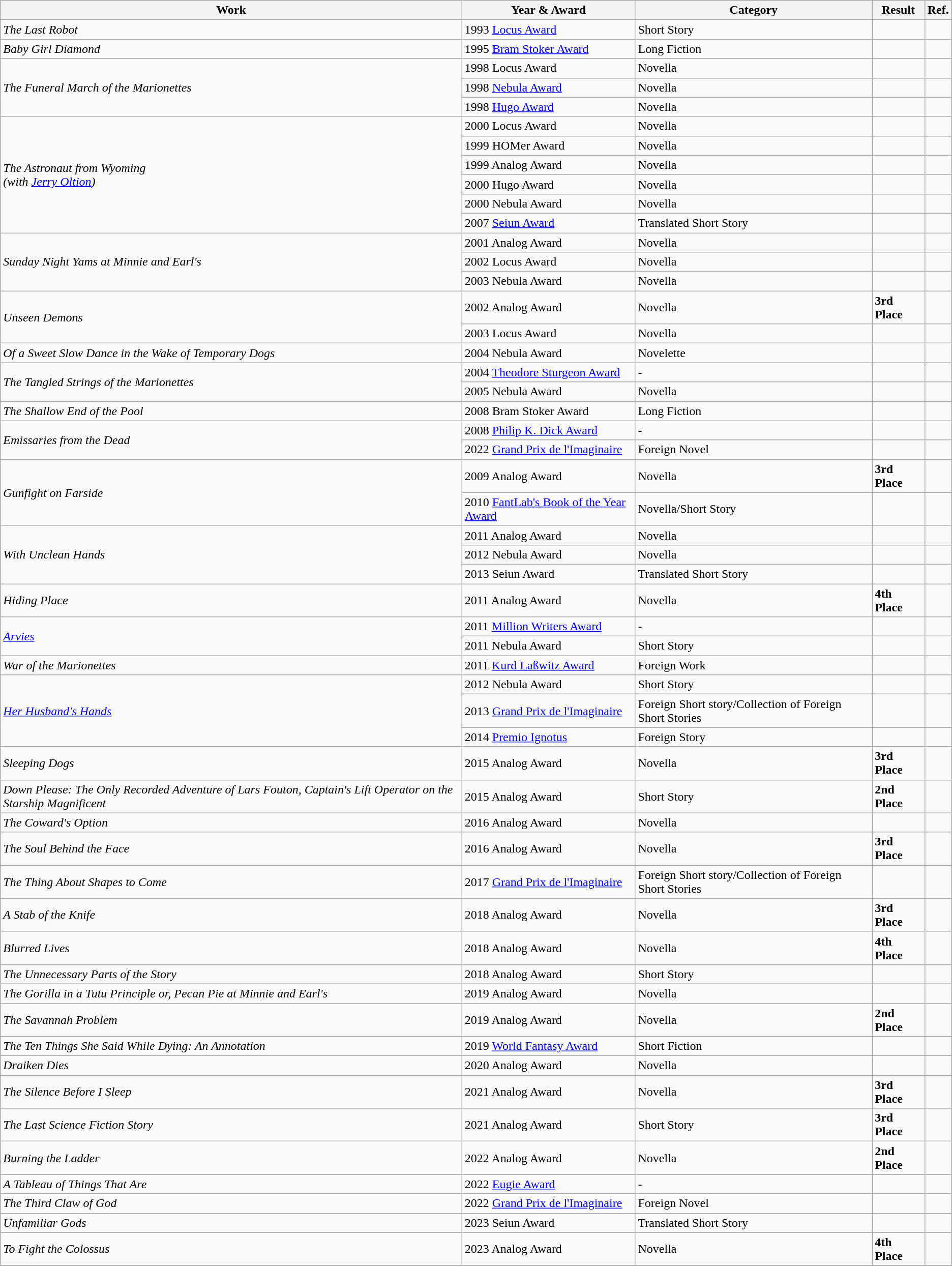<table class="wikitable">
<tr>
<th>Work</th>
<th>Year & Award</th>
<th>Category</th>
<th>Result</th>
<th>Ref.</th>
</tr>
<tr>
<td rowspan="1"><em>The Last Robot</em></td>
<td>1993 <a href='#'>Locus Award</a></td>
<td>Short Story</td>
<td></td>
<td></td>
</tr>
<tr>
<td rowspan="1"><em>Baby Girl Diamond</em></td>
<td>1995 <a href='#'>Bram Stoker Award</a></td>
<td>Long Fiction</td>
<td></td>
<td></td>
</tr>
<tr>
<td rowspan="3"><em>The Funeral March of the Marionettes</em></td>
<td>1998 Locus Award</td>
<td>Novella</td>
<td></td>
<td></td>
</tr>
<tr>
<td>1998 <a href='#'>Nebula Award</a></td>
<td>Novella</td>
<td></td>
<td></td>
</tr>
<tr>
<td>1998 <a href='#'>Hugo Award</a></td>
<td>Novella</td>
<td></td>
<td></td>
</tr>
<tr>
<td rowspan="6"><em>The Astronaut from Wyoming</em><br><em>(with <a href='#'>Jerry Oltion</a>)</em></td>
<td>2000 Locus Award</td>
<td>Novella</td>
<td></td>
<td></td>
</tr>
<tr>
<td>1999 HOMer Award</td>
<td>Novella</td>
<td></td>
<td></td>
</tr>
<tr>
<td>1999 Analog Award</td>
<td>Novella</td>
<td></td>
<td></td>
</tr>
<tr>
<td>2000 Hugo Award</td>
<td>Novella</td>
<td></td>
<td></td>
</tr>
<tr>
<td>2000 Nebula Award</td>
<td>Novella</td>
<td></td>
<td></td>
</tr>
<tr>
<td>2007 <a href='#'>Seiun Award</a></td>
<td>Translated Short Story</td>
<td></td>
<td></td>
</tr>
<tr>
<td rowspan="3"><em>Sunday Night Yams at Minnie and Earl's</em></td>
<td>2001 Analog Award</td>
<td>Novella</td>
<td></td>
<td></td>
</tr>
<tr>
<td>2002 Locus Award</td>
<td>Novella</td>
<td></td>
<td></td>
</tr>
<tr>
<td>2003 Nebula Award</td>
<td>Novella</td>
<td></td>
<td></td>
</tr>
<tr>
<td rowspan="2"><em>Unseen Demons</em></td>
<td>2002 Analog Award</td>
<td>Novella</td>
<td><strong>3rd Place</strong></td>
<td></td>
</tr>
<tr>
<td>2003 Locus Award</td>
<td>Novella</td>
<td></td>
<td></td>
</tr>
<tr>
<td rowspan="1"><em>Of a Sweet Slow Dance in the Wake of Temporary Dogs</em></td>
<td>2004 Nebula Award</td>
<td>Novelette</td>
<td></td>
<td></td>
</tr>
<tr>
<td rowspan="2"><em>The Tangled Strings of the Marionettes</em></td>
<td>2004 <a href='#'>Theodore Sturgeon Award</a></td>
<td>-</td>
<td></td>
<td></td>
</tr>
<tr>
<td>2005 Nebula Award</td>
<td>Novella</td>
<td></td>
<td></td>
</tr>
<tr>
<td rowspan="1"><em>The Shallow End of the Pool</em></td>
<td>2008 Bram Stoker Award</td>
<td>Long Fiction</td>
<td></td>
<td></td>
</tr>
<tr>
<td rowspan="2"><em>Emissaries from the Dead</em></td>
<td>2008 <a href='#'>Philip K. Dick Award</a></td>
<td>-</td>
<td></td>
<td></td>
</tr>
<tr>
<td>2022 <a href='#'>Grand Prix de l'Imaginaire</a></td>
<td>Foreign Novel</td>
<td></td>
<td></td>
</tr>
<tr>
<td rowspan="2"><em>Gunfight on Farside</em></td>
<td>2009 Analog Award</td>
<td>Novella</td>
<td><strong>3rd Place</strong></td>
<td></td>
</tr>
<tr>
<td>2010 <a href='#'>FantLab's Book of the Year Award</a></td>
<td>Novella/Short Story</td>
<td></td>
<td></td>
</tr>
<tr>
<td rowspan="3"><em>With Unclean Hands</em></td>
<td>2011 Analog Award</td>
<td>Novella</td>
<td></td>
<td></td>
</tr>
<tr>
<td>2012 Nebula Award</td>
<td>Novella</td>
<td></td>
<td></td>
</tr>
<tr>
<td>2013 Seiun Award</td>
<td>Translated Short Story</td>
<td></td>
<td></td>
</tr>
<tr>
<td rowspan="1"><em>Hiding Place</em></td>
<td>2011 Analog Award</td>
<td>Novella</td>
<td><strong>4th Place</strong></td>
<td></td>
</tr>
<tr>
<td rowspan="2"><em><a href='#'>Arvies</a></em></td>
<td>2011 <a href='#'>Million Writers Award</a></td>
<td>-</td>
<td></td>
<td></td>
</tr>
<tr>
<td>2011 Nebula Award</td>
<td>Short Story</td>
<td></td>
<td></td>
</tr>
<tr>
<td rowspan="1"><em>War of the Marionettes</em></td>
<td>2011 <a href='#'>Kurd Laßwitz Award</a></td>
<td>Foreign Work</td>
<td></td>
<td></td>
</tr>
<tr>
<td rowspan="3"><em><a href='#'>Her Husband's Hands</a></em></td>
<td>2012 Nebula Award</td>
<td>Short Story</td>
<td></td>
<td></td>
</tr>
<tr>
<td>2013 <a href='#'>Grand Prix de l'Imaginaire</a></td>
<td>Foreign Short story/Collection of Foreign Short Stories</td>
<td></td>
<td></td>
</tr>
<tr>
<td>2014 <a href='#'>Premio Ignotus</a></td>
<td>Foreign Story</td>
<td></td>
<td></td>
</tr>
<tr>
<td rowspan="1"><em>Sleeping Dogs</em></td>
<td>2015 Analog Award</td>
<td>Novella</td>
<td><strong>3rd Place</strong></td>
<td></td>
</tr>
<tr>
<td rowspan="1"><em>Down Please: The Only Recorded Adventure of Lars Fouton, Captain's Lift Operator on the Starship Magnificent</em></td>
<td>2015 Analog Award</td>
<td>Short Story</td>
<td><strong>2nd Place</strong></td>
<td></td>
</tr>
<tr>
<td rowspan="1"><em>The Coward's Option</em></td>
<td>2016 Analog Award</td>
<td>Novella</td>
<td></td>
<td></td>
</tr>
<tr>
<td rowspan="1"><em>The Soul Behind the Face</em></td>
<td>2016 Analog Award</td>
<td>Novella</td>
<td><strong>3rd Place</strong></td>
<td></td>
</tr>
<tr>
<td rowspan="1"><em>The Thing About Shapes to Come</em></td>
<td>2017 <a href='#'>Grand Prix de l'Imaginaire</a></td>
<td>Foreign Short story/Collection of Foreign Short Stories</td>
<td></td>
<td></td>
</tr>
<tr>
<td rowspan="1"><em>A Stab of the Knife</em></td>
<td>2018 Analog Award</td>
<td>Novella</td>
<td><strong>3rd Place</strong></td>
<td></td>
</tr>
<tr>
<td rowspan="1"><em>Blurred Lives</em></td>
<td>2018 Analog Award</td>
<td>Novella</td>
<td><strong>4th Place</strong></td>
<td></td>
</tr>
<tr>
<td rowspan="1"><em>The Unnecessary Parts of the Story</em></td>
<td>2018 Analog Award</td>
<td>Short Story</td>
<td></td>
<td></td>
</tr>
<tr>
<td rowspan="1"><em>The Gorilla in a Tutu Principle or, Pecan Pie at Minnie and Earl's</em></td>
<td>2019 Analog Award</td>
<td>Novella</td>
<td></td>
<td></td>
</tr>
<tr>
<td rowspan="1"><em>The Savannah Problem</em></td>
<td>2019 Analog Award</td>
<td>Novella</td>
<td><strong>2nd Place</strong></td>
<td></td>
</tr>
<tr>
<td rowspan="1"><em>The Ten Things She Said While Dying: An Annotation</em></td>
<td>2019 <a href='#'>World Fantasy Award</a></td>
<td>Short Fiction</td>
<td></td>
<td></td>
</tr>
<tr>
<td rowspan="1"><em>Draiken Dies</em></td>
<td>2020 Analog Award</td>
<td>Novella</td>
<td></td>
<td></td>
</tr>
<tr>
<td rowspan="1"><em>The Silence Before I Sleep</em></td>
<td>2021 Analog Award</td>
<td>Novella</td>
<td><strong>3rd Place</strong></td>
<td></td>
</tr>
<tr>
<td rowspan="1"><em>The Last Science Fiction Story</em></td>
<td>2021 Analog Award</td>
<td>Short Story</td>
<td><strong>3rd Place</strong></td>
<td></td>
</tr>
<tr>
<td rowspan="1"><em>Burning the Ladder</em></td>
<td>2022 Analog Award</td>
<td>Novella</td>
<td><strong>2nd Place</strong></td>
<td></td>
</tr>
<tr>
<td rowspan="1"><em>A Tableau of Things That Are</em></td>
<td>2022 <a href='#'>Eugie Award</a></td>
<td>-</td>
<td></td>
<td></td>
</tr>
<tr>
<td rowspan="1"><em>The Third Claw of God</em></td>
<td>2022 <a href='#'>Grand Prix de l'Imaginaire</a></td>
<td>Foreign Novel</td>
<td></td>
<td></td>
</tr>
<tr>
<td rowspan="1"><em>Unfamiliar Gods</em></td>
<td>2023 Seiun Award</td>
<td>Translated Short Story</td>
<td></td>
<td></td>
</tr>
<tr>
<td rowspan="1"><em>To Fight the Colossus</em></td>
<td>2023 Analog Award</td>
<td>Novella</td>
<td><strong>4th Place</strong></td>
<td></td>
</tr>
<tr>
</tr>
</table>
